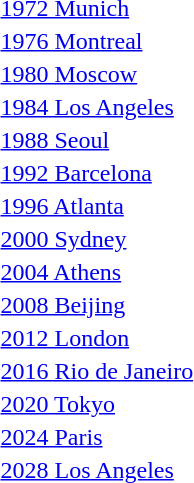<table>
<tr>
<td><a href='#'>1972 Munich</a><br></td>
<td></td>
<td></td>
<td></td>
</tr>
<tr>
<td><a href='#'>1976 Montreal</a><br></td>
<td></td>
<td></td>
<td></td>
</tr>
<tr>
<td><a href='#'>1980 Moscow</a><br></td>
<td></td>
<td></td>
<td></td>
</tr>
<tr>
<td><a href='#'>1984 Los Angeles</a><br></td>
<td></td>
<td></td>
<td></td>
</tr>
<tr>
<td><a href='#'>1988 Seoul</a><br></td>
<td></td>
<td></td>
<td></td>
</tr>
<tr>
<td><a href='#'>1992 Barcelona</a><br></td>
<td></td>
<td></td>
<td></td>
</tr>
<tr>
<td><a href='#'>1996 Atlanta</a><br></td>
<td></td>
<td></td>
<td></td>
</tr>
<tr>
<td><a href='#'>2000 Sydney</a><br></td>
<td></td>
<td></td>
<td></td>
</tr>
<tr>
<td><a href='#'>2004 Athens</a><br></td>
<td></td>
<td></td>
<td></td>
</tr>
<tr>
<td><a href='#'>2008 Beijing</a><br></td>
<td></td>
<td></td>
<td></td>
</tr>
<tr>
<td><a href='#'>2012 London</a><br></td>
<td></td>
<td></td>
<td></td>
</tr>
<tr>
<td><a href='#'>2016 Rio de Janeiro</a><br></td>
<td></td>
<td></td>
<td></td>
</tr>
<tr>
<td><a href='#'>2020 Tokyo</a><br></td>
<td></td>
<td></td>
<td></td>
</tr>
<tr>
<td><a href='#'>2024 Paris</a><br></td>
<td></td>
<td></td>
<td></td>
</tr>
<tr>
<td><a href='#'>2028 Los Angeles</a> <br></td>
<td></td>
<td></td>
<td></td>
</tr>
<tr>
</tr>
</table>
